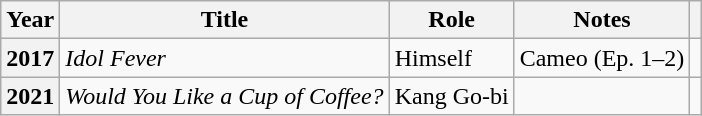<table class="wikitable plainrowheaders">
<tr>
<th scope="col">Year</th>
<th scope="col">Title</th>
<th scope="col">Role</th>
<th scope="col">Notes</th>
<th scope="col" class="unsortable"></th>
</tr>
<tr>
<th scope="row">2017</th>
<td><em>Idol Fever</em></td>
<td>Himself</td>
<td>Cameo (Ep. 1–2)</td>
<td></td>
</tr>
<tr>
<th scope="row">2021</th>
<td><em>Would You Like a Cup of Coffee?</em></td>
<td>Kang Go-bi</td>
<td></td>
<td></td>
</tr>
</table>
